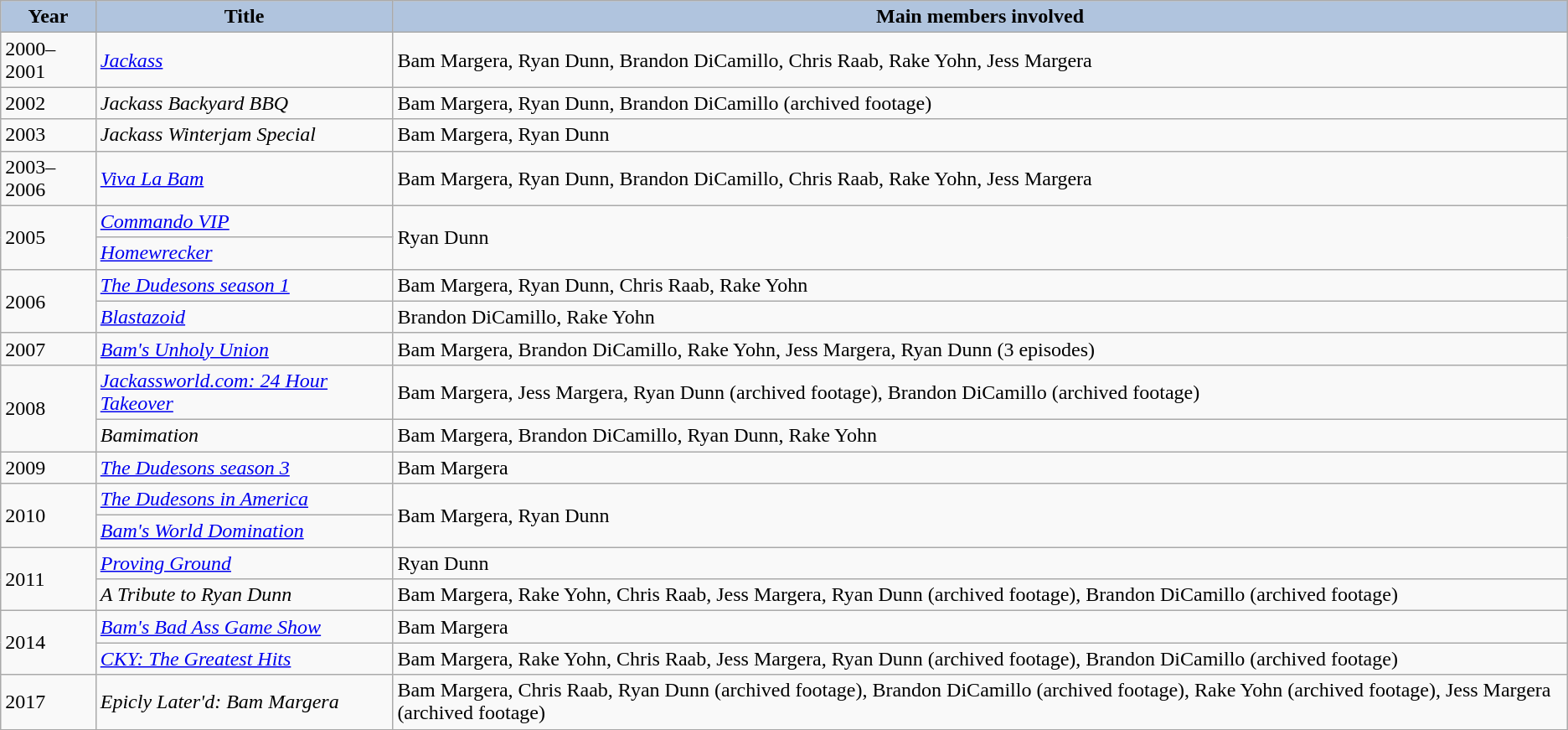<table class="wikitable">
<tr align="center">
<th style="background:#B0C4DE;">Year</th>
<th style="background:#B0C4DE;">Title</th>
<th style="background:#B0C4DE;">Main members involved</th>
</tr>
<tr>
<td>2000–2001</td>
<td><em><a href='#'>Jackass</a></em></td>
<td>Bam Margera, Ryan Dunn, Brandon DiCamillo, Chris Raab, Rake Yohn, Jess Margera</td>
</tr>
<tr>
<td>2002</td>
<td><em>Jackass Backyard BBQ</em></td>
<td>Bam Margera, Ryan Dunn, Brandon DiCamillo (archived footage)</td>
</tr>
<tr>
<td>2003</td>
<td><em>Jackass Winterjam Special</em></td>
<td>Bam Margera, Ryan Dunn</td>
</tr>
<tr>
<td>2003–2006</td>
<td><em><a href='#'>Viva La Bam</a></em></td>
<td>Bam Margera, Ryan Dunn, Brandon DiCamillo, Chris Raab, Rake Yohn, Jess Margera</td>
</tr>
<tr>
<td rowspan=2>2005</td>
<td><em><a href='#'>Commando VIP</a></em></td>
<td rowspan=2>Ryan Dunn</td>
</tr>
<tr>
<td><em><a href='#'>Homewrecker</a></em></td>
</tr>
<tr>
<td rowspan=2>2006</td>
<td><em><a href='#'>The Dudesons season 1</a></em></td>
<td>Bam Margera, Ryan Dunn, Chris Raab, Rake Yohn</td>
</tr>
<tr>
<td><em><a href='#'>Blastazoid</a></em></td>
<td>Brandon DiCamillo, Rake Yohn</td>
</tr>
<tr>
<td>2007</td>
<td><em><a href='#'>Bam's Unholy Union</a></em></td>
<td>Bam Margera, Brandon DiCamillo, Rake Yohn, Jess Margera, Ryan Dunn (3 episodes)</td>
</tr>
<tr>
<td rowspan=2>2008</td>
<td><em><a href='#'>Jackassworld.com: 24 Hour Takeover</a></em></td>
<td>Bam Margera, Jess Margera, Ryan Dunn (archived footage), Brandon DiCamillo (archived footage)</td>
</tr>
<tr>
<td><em>Bamimation</em></td>
<td>Bam Margera, Brandon DiCamillo, Ryan Dunn, Rake Yohn</td>
</tr>
<tr>
<td>2009</td>
<td><em><a href='#'>The Dudesons season 3</a></em></td>
<td>Bam Margera</td>
</tr>
<tr>
<td rowspan=2>2010</td>
<td><em><a href='#'>The Dudesons in America</a></em></td>
<td rowspan=2>Bam Margera, Ryan Dunn</td>
</tr>
<tr>
<td><em><a href='#'>Bam's World Domination</a></em></td>
</tr>
<tr>
<td rowspan=2>2011</td>
<td><em><a href='#'>Proving Ground</a></em></td>
<td>Ryan Dunn</td>
</tr>
<tr>
<td><em>A Tribute to Ryan Dunn</em></td>
<td>Bam Margera, Rake Yohn, Chris Raab, Jess Margera, Ryan Dunn (archived footage), Brandon DiCamillo (archived footage)</td>
</tr>
<tr>
<td rowspan=2>2014</td>
<td><em><a href='#'>Bam's Bad Ass Game Show</a></em></td>
<td>Bam Margera</td>
</tr>
<tr>
<td><em><a href='#'>CKY: The Greatest Hits</a></em></td>
<td>Bam Margera, Rake Yohn, Chris Raab, Jess Margera, Ryan Dunn (archived footage), Brandon DiCamillo (archived footage)</td>
</tr>
<tr>
<td>2017</td>
<td><em>Epicly Later'd: Bam Margera</em></td>
<td>Bam Margera, Chris Raab, Ryan Dunn (archived footage), Brandon DiCamillo (archived footage), Rake Yohn (archived footage), Jess Margera (archived footage)</td>
</tr>
<tr>
</tr>
</table>
